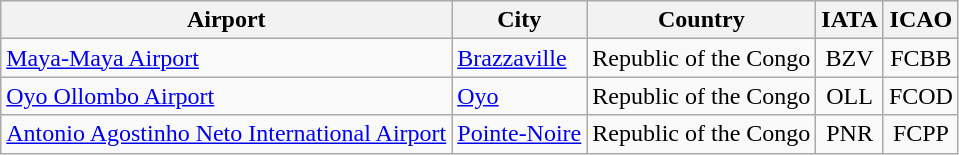<table class="wikitable sortable">
<tr>
<th scope="col">Airport</th>
<th scope="col">City</th>
<th scope="col">Country</th>
<th scope="col">IATA</th>
<th scope="col">ICAO</th>
</tr>
<tr>
<td><a href='#'>Maya-Maya Airport</a></td>
<td><a href='#'>Brazzaville</a></td>
<td>Republic of the Congo</td>
<td style="text-align: center">BZV</td>
<td style="text-align: center">FCBB</td>
</tr>
<tr>
<td><a href='#'>Oyo Ollombo Airport</a></td>
<td><a href='#'>Oyo</a></td>
<td>Republic of the Congo</td>
<td style="text-align: center">OLL</td>
<td style="text-align: center">FCOD</td>
</tr>
<tr>
<td><a href='#'>Antonio Agostinho Neto International Airport</a></td>
<td><a href='#'>Pointe-Noire</a></td>
<td>Republic of the Congo</td>
<td style="text-align: center">PNR</td>
<td style="text-align: center">FCPP</td>
</tr>
</table>
